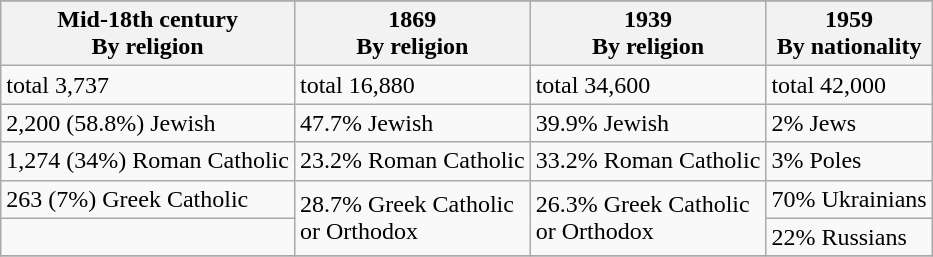<table class="wikitable" style="padding:6px; spacing:6px">
<tr>
</tr>
<tr>
<th>Mid-18th century<br>By religion</th>
<th>1869<br>By religion</th>
<th>1939<br>By religion</th>
<th>1959<br>By nationality</th>
</tr>
<tr>
<td>total 3,737</td>
<td>total 16,880</td>
<td>total 34,600</td>
<td>total 42,000</td>
</tr>
<tr>
<td>2,200 (58.8%) Jewish</td>
<td>47.7% Jewish</td>
<td>39.9% Jewish</td>
<td>2% Jews</td>
</tr>
<tr>
<td>1,274 (34%) Roman Catholic</td>
<td>23.2% Roman Catholic</td>
<td>33.2% Roman Catholic</td>
<td>3% Poles</td>
</tr>
<tr>
<td>263 (7%) Greek Catholic</td>
<td rowspan="2">28.7% Greek Catholic<br>or Orthodox</td>
<td rowspan="2">26.3% Greek Catholic<br>or Orthodox</td>
<td>70% Ukrainians</td>
</tr>
<tr>
<td></td>
<td>22% Russians</td>
</tr>
<tr>
</tr>
</table>
